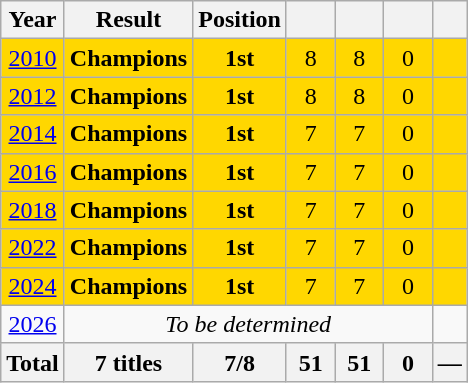<table class="wikitable" style="text-align: center;">
<tr>
<th>Year</th>
<th>Result</th>
<th>Position</th>
<th width=25></th>
<th width=25></th>
<th width=25></th>
<th></th>
</tr>
<tr style="background:gold;">
<td> <a href='#'>2010</a></td>
<td><strong>Champions</strong></td>
<td><strong>1st</strong></td>
<td>8</td>
<td>8</td>
<td>0</td>
<td></td>
</tr>
<tr style="background:gold;">
<td> <a href='#'>2012</a></td>
<td><strong>Champions</strong></td>
<td><strong>1st</strong></td>
<td>8</td>
<td>8</td>
<td>0</td>
<td></td>
</tr>
<tr style="background:gold;">
<td> <a href='#'>2014</a></td>
<td><strong>Champions</strong></td>
<td><strong>1st</strong></td>
<td>7</td>
<td>7</td>
<td>0</td>
<td></td>
</tr>
<tr style="background:gold;">
<td> <a href='#'>2016</a></td>
<td><strong>Champions</strong></td>
<td><strong>1st</strong></td>
<td>7</td>
<td>7</td>
<td>0</td>
<td></td>
</tr>
<tr style="background:gold;">
<td> <a href='#'>2018</a></td>
<td><strong>Champions</strong></td>
<td><strong>1st</strong></td>
<td>7</td>
<td>7</td>
<td>0</td>
<td></td>
</tr>
<tr style="background:gold;">
<td> <a href='#'>2022</a></td>
<td><strong>Champions</strong></td>
<td><strong>1st</strong></td>
<td>7</td>
<td>7</td>
<td>0</td>
<td></td>
</tr>
<tr style="background:gold;">
<td> <a href='#'>2024</a></td>
<td><strong>Champions</strong></td>
<td><strong>1st</strong></td>
<td>7</td>
<td>7</td>
<td>0</td>
<td></td>
</tr>
<tr>
<td> <a href='#'>2026</a></td>
<td colspan="5" rowspan="1"><em>To be determined</em></td>
</tr>
<tr>
<th>Total</th>
<th>7 titles</th>
<th>7/8</th>
<th>51</th>
<th>51</th>
<th>0</th>
<th>—</th>
</tr>
</table>
